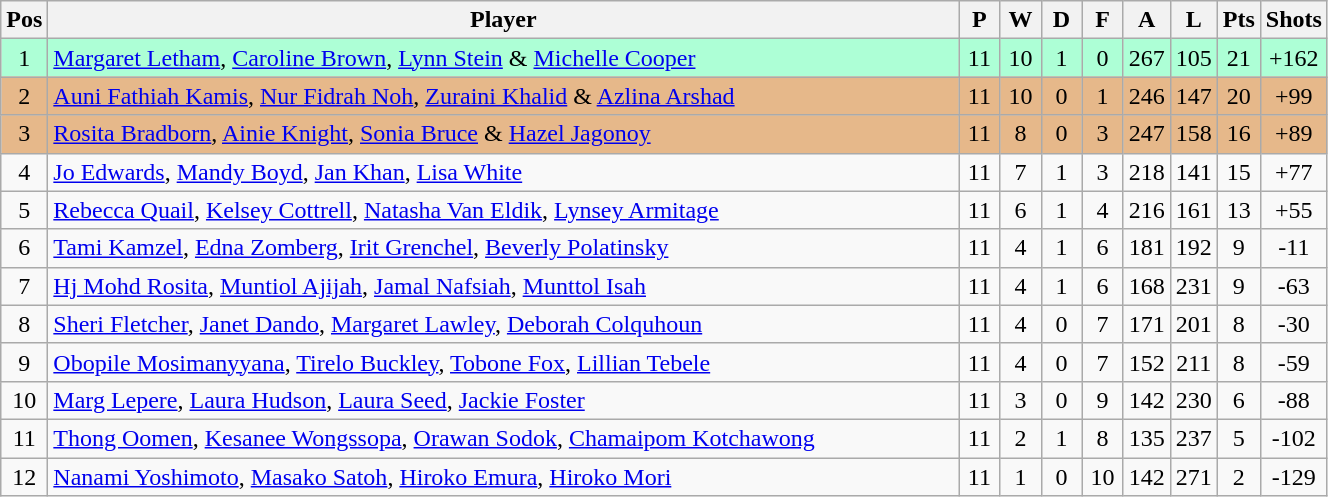<table class="wikitable" style="font-size: 100%">
<tr>
<th width=20>Pos</th>
<th width=600>Player</th>
<th width=20>P</th>
<th width=20>W</th>
<th width=20>D</th>
<th width=20>F</th>
<th width=20>A</th>
<th width=20>L</th>
<th width=20>Pts</th>
<th width=20>Shots</th>
</tr>
<tr align=center style="background: #ADFFD6;">
<td>1</td>
<td align="left"> <a href='#'>Margaret Letham</a>, <a href='#'>Caroline Brown</a>, <a href='#'>Lynn Stein</a> & <a href='#'>Michelle Cooper</a></td>
<td>11</td>
<td>10</td>
<td>1</td>
<td>0</td>
<td>267</td>
<td>105</td>
<td>21</td>
<td>+162</td>
</tr>
<tr align=center style="background: #E6B88A;">
<td>2</td>
<td align="left"> <a href='#'>Auni Fathiah Kamis</a>, <a href='#'>Nur Fidrah Noh</a>, <a href='#'>Zuraini Khalid</a> & <a href='#'>Azlina Arshad</a></td>
<td>11</td>
<td>10</td>
<td>0</td>
<td>1</td>
<td>246</td>
<td>147</td>
<td>20</td>
<td>+99</td>
</tr>
<tr align=center style="background: #E6B88A;">
<td>3</td>
<td align="left"> <a href='#'>Rosita Bradborn</a>, <a href='#'>Ainie Knight</a>, <a href='#'>Sonia Bruce</a> & <a href='#'>Hazel Jagonoy</a></td>
<td>11</td>
<td>8</td>
<td>0</td>
<td>3</td>
<td>247</td>
<td>158</td>
<td>16</td>
<td>+89</td>
</tr>
<tr align=center>
<td>4</td>
<td align="left"> <a href='#'>Jo Edwards</a>, <a href='#'>Mandy Boyd</a>, <a href='#'>Jan Khan</a>, <a href='#'>Lisa White</a></td>
<td>11</td>
<td>7</td>
<td>1</td>
<td>3</td>
<td>218</td>
<td>141</td>
<td>15</td>
<td>+77</td>
</tr>
<tr align=center>
<td>5</td>
<td align="left"> <a href='#'>Rebecca Quail</a>, <a href='#'>Kelsey Cottrell</a>, <a href='#'>Natasha Van Eldik</a>, <a href='#'>Lynsey Armitage</a></td>
<td>11</td>
<td>6</td>
<td>1</td>
<td>4</td>
<td>216</td>
<td>161</td>
<td>13</td>
<td>+55</td>
</tr>
<tr align=center>
<td>6</td>
<td align="left"> <a href='#'>Tami Kamzel</a>, <a href='#'>Edna Zomberg</a>, <a href='#'>Irit Grenchel</a>, <a href='#'>Beverly Polatinsky</a></td>
<td>11</td>
<td>4</td>
<td>1</td>
<td>6</td>
<td>181</td>
<td>192</td>
<td>9</td>
<td>-11</td>
</tr>
<tr align=center>
<td>7</td>
<td align="left"> <a href='#'>Hj Mohd Rosita</a>, <a href='#'>Muntiol Ajijah</a>, <a href='#'>Jamal Nafsiah</a>, <a href='#'>Munttol Isah</a></td>
<td>11</td>
<td>4</td>
<td>1</td>
<td>6</td>
<td>168</td>
<td>231</td>
<td>9</td>
<td>-63</td>
</tr>
<tr align=center>
<td>8</td>
<td align="left"> <a href='#'>Sheri Fletcher</a>, <a href='#'>Janet Dando</a>, <a href='#'>Margaret Lawley</a>, <a href='#'>Deborah Colquhoun</a></td>
<td>11</td>
<td>4</td>
<td>0</td>
<td>7</td>
<td>171</td>
<td>201</td>
<td>8</td>
<td>-30</td>
</tr>
<tr align=center>
<td>9</td>
<td align="left"> <a href='#'>Obopile Mosimanyyana</a>, <a href='#'>Tirelo Buckley</a>, <a href='#'>Tobone Fox</a>, <a href='#'>Lillian Tebele</a></td>
<td>11</td>
<td>4</td>
<td>0</td>
<td>7</td>
<td>152</td>
<td>211</td>
<td>8</td>
<td>-59</td>
</tr>
<tr align=center>
<td>10</td>
<td align="left"> <a href='#'>Marg Lepere</a>, <a href='#'>Laura Hudson</a>, <a href='#'>Laura Seed</a>, <a href='#'>Jackie Foster</a></td>
<td>11</td>
<td>3</td>
<td>0</td>
<td>9</td>
<td>142</td>
<td>230</td>
<td>6</td>
<td>-88</td>
</tr>
<tr align=center>
<td>11</td>
<td align="left"> <a href='#'>Thong Oomen</a>, <a href='#'>Kesanee Wongssopa</a>, <a href='#'>Orawan Sodok</a>, <a href='#'>Chamaipom Kotchawong</a></td>
<td>11</td>
<td>2</td>
<td>1</td>
<td>8</td>
<td>135</td>
<td>237</td>
<td>5</td>
<td>-102</td>
</tr>
<tr align=center>
<td>12</td>
<td align="left"> <a href='#'>Nanami Yoshimoto</a>, <a href='#'>Masako Satoh</a>, <a href='#'>Hiroko Emura</a>, <a href='#'>Hiroko Mori</a></td>
<td>11</td>
<td>1</td>
<td>0</td>
<td>10</td>
<td>142</td>
<td>271</td>
<td>2</td>
<td>-129</td>
</tr>
</table>
